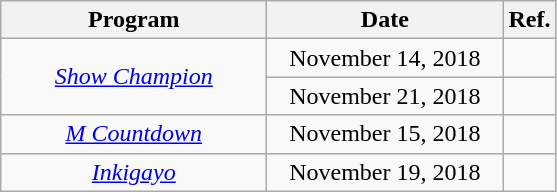<table class="wikitable" style="text-align:center">
<tr>
<th width="170">Program</th>
<th width="150">Date</th>
<th>Ref.</th>
</tr>
<tr>
<td rowspan="2"><em><a href='#'>Show Champion</a></em></td>
<td>November 14, 2018</td>
<td></td>
</tr>
<tr>
<td>November 21, 2018</td>
<td></td>
</tr>
<tr>
<td><em><a href='#'>M Countdown</a></em></td>
<td>November 15, 2018</td>
<td></td>
</tr>
<tr>
<td><em><a href='#'>Inkigayo</a></em></td>
<td>November 19, 2018</td>
<td></td>
</tr>
</table>
